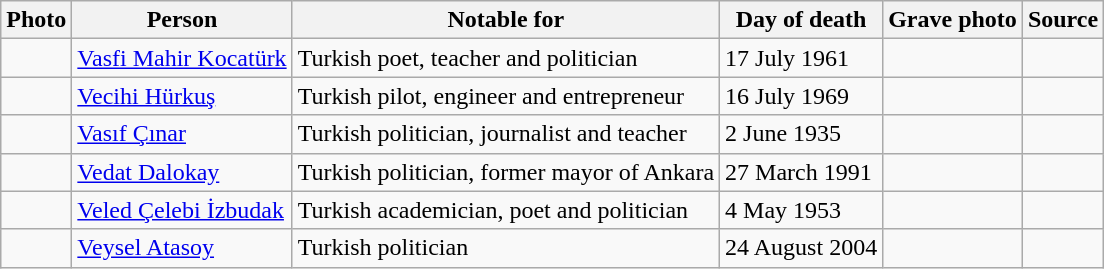<table class="wikitable sortable">
<tr>
<th scope=col>Photo</th>
<th scope=col>Person</th>
<th scope=col>Notable for</th>
<th scope=col>Day of death</th>
<th scope=col>Grave photo</th>
<th scope=col>Source</th>
</tr>
<tr>
<td></td>
<td><a href='#'>Vasfi Mahir Kocatürk</a></td>
<td>Turkish poet, teacher and politician</td>
<td>17 July 1961</td>
<td></td>
<td></td>
</tr>
<tr>
<td></td>
<td><a href='#'>Vecihi Hürkuş</a></td>
<td>Turkish pilot, engineer and entrepreneur</td>
<td>16 July 1969</td>
<td></td>
<td></td>
</tr>
<tr>
<td></td>
<td><a href='#'>Vasıf Çınar</a></td>
<td>Turkish politician, journalist and teacher</td>
<td>2 June 1935</td>
<td></td>
<td></td>
</tr>
<tr>
<td></td>
<td><a href='#'>Vedat Dalokay</a></td>
<td>Turkish politician, former mayor of Ankara</td>
<td>27 March 1991</td>
<td></td>
<td></td>
</tr>
<tr>
<td></td>
<td><a href='#'>Veled Çelebi İzbudak</a></td>
<td>Turkish academician, poet and politician</td>
<td>4 May 1953</td>
<td></td>
<td></td>
</tr>
<tr>
<td></td>
<td><a href='#'>Veysel Atasoy</a></td>
<td>Turkish politician</td>
<td>24 August 2004</td>
<td></td>
<td></td>
</tr>
</table>
